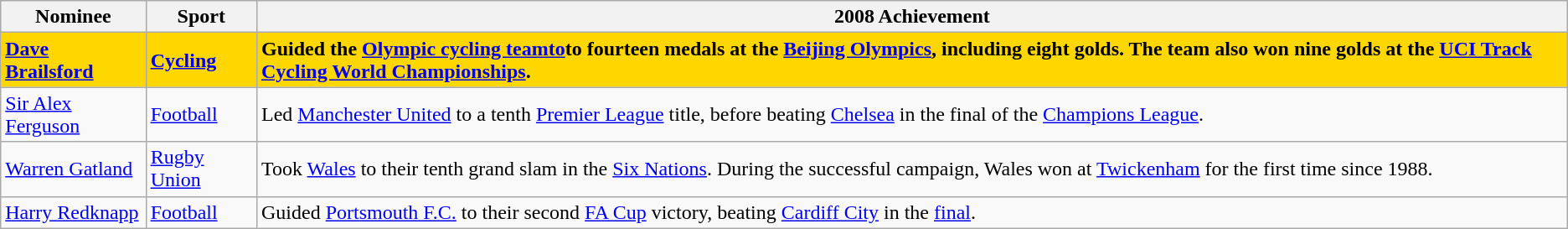<table class="wikitable">
<tr>
<th>Nominee</th>
<th>Sport</th>
<th>2008 Achievement</th>
</tr>
<tr style="font-weight:bold; background:gold;">
<td><a href='#'>Dave Brailsford</a></td>
<td><a href='#'>Cycling</a></td>
<td>Guided the <a href='#'>Olympic cycling teamto</a>to fourteen medals at the <a href='#'>Beijing Olympics</a>, including eight golds. The team also won nine golds at the <a href='#'>UCI Track Cycling World Championships</a>.</td>
</tr>
<tr>
<td><a href='#'>Sir Alex Ferguson</a></td>
<td><a href='#'>Football</a></td>
<td>Led <a href='#'>Manchester United</a> to a tenth <a href='#'>Premier League</a> title, before beating <a href='#'>Chelsea</a> in the final of the <a href='#'>Champions League</a>.</td>
</tr>
<tr>
<td><a href='#'>Warren Gatland</a></td>
<td><a href='#'>Rugby Union</a></td>
<td>Took <a href='#'>Wales</a> to their tenth grand slam in the <a href='#'>Six Nations</a>. During the successful campaign, Wales won at <a href='#'>Twickenham</a> for the first time since 1988.</td>
</tr>
<tr>
<td><a href='#'>Harry Redknapp</a></td>
<td><a href='#'>Football</a></td>
<td>Guided <a href='#'>Portsmouth F.C.</a> to their second <a href='#'>FA Cup</a> victory, beating <a href='#'>Cardiff City</a> in the <a href='#'>final</a>.</td>
</tr>
</table>
